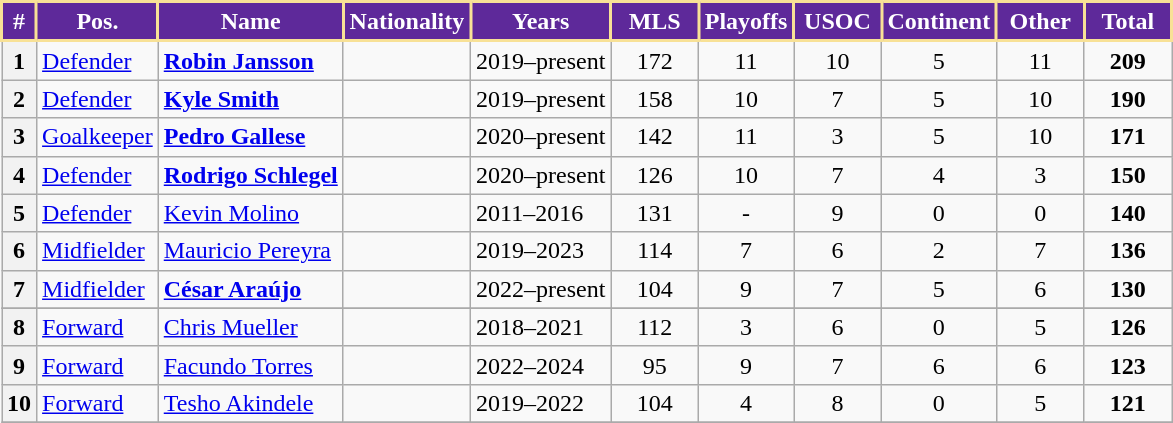<table class="wikitable sortable" style="text-align:center;">
<tr>
<th style="background-color:#5E299A; color:#FFFFFF; border:2px solid #F8E196;" scope="col">#</th>
<th style="background-color:#5E299A; color:#FFFFFF; border:2px solid #F8E196;" scope="col">Pos.</th>
<th style="background-color:#5E299A; color:#FFFFFF; border:2px solid #F8E196;" scope="col">Name</th>
<th style="background-color:#5E299A; color:#FFFFFF; border:2px solid #F8E196;" scope="col">Nationality</th>
<th style="background-color:#5E299A; color:#FFFFFF; border:2px solid #F8E196;" scope="col">Years</th>
<th style="background-color:#5E299A; color:#FFFFFF; border:2px solid #F8E196; width:50px;" scope="col">MLS</th>
<th style="background-color:#5E299A; color:#FFFFFF; border:2px solid #F8E196; width:50px;" scope="col">Playoffs</th>
<th style="background-color:#5E299A; color:#FFFFFF; border:2px solid #F8E196; width:50px;" scope="col">USOC</th>
<th style="background-color:#5E299A; color:#FFFFFF; border:2px solid #F8E196; width:50px;" scope="col">Continent</th>
<th style="background-color:#5E299A; color:#FFFFFF; border:2px solid #F8E196; width:50px;" scope="col">Other</th>
<th style="background-color:#5E299A; color:#FFFFFF; border:2px solid #F8E196; width:50px;" scope="col">Total</th>
</tr>
<tr>
<th rowspan=1>1</th>
<td style="text-align:left;"><a href='#'>Defender</a></td>
<td style="text-align:left;"><strong><a href='#'>Robin Jansson</a></strong></td>
<td style="text-align:left;"></td>
<td style="text-align:left;">2019–present</td>
<td>172</td>
<td>11</td>
<td>10</td>
<td>5</td>
<td>11</td>
<td><strong>209</strong></td>
</tr>
<tr>
<th>2</th>
<td style="text-align:left;"><a href='#'>Defender</a></td>
<td style="text-align:left;"><strong><a href='#'>Kyle Smith</a></strong></td>
<td style="text-align:left;"></td>
<td style="text-align:left;">2019–present</td>
<td>158</td>
<td>10</td>
<td>7</td>
<td>5</td>
<td>10</td>
<td><strong>190</strong></td>
</tr>
<tr>
<th rowspan=1>3</th>
<td style="text-align:left;"><a href='#'>Goalkeeper</a></td>
<td style="text-align:left;"><strong><a href='#'>Pedro Gallese</a></strong></td>
<td style="text-align:left;"></td>
<td style="text-align:left;">2020–present</td>
<td>142</td>
<td>11</td>
<td>3</td>
<td>5</td>
<td>10</td>
<td><strong>171</strong></td>
</tr>
<tr>
<th>4</th>
<td style="text-align:left;"><a href='#'>Defender</a></td>
<td style="text-align:left;"><strong><a href='#'>Rodrigo Schlegel</a></strong></td>
<td style="text-align:left;"></td>
<td style="text-align:left;">2020–present</td>
<td>126</td>
<td>10</td>
<td>7</td>
<td>4</td>
<td>3</td>
<td><strong>150</strong></td>
</tr>
<tr>
<th>5</th>
<td style="text-align:left;"><a href='#'>Defender</a></td>
<td style="text-align:left;"><a href='#'>Kevin Molino</a></td>
<td style="text-align:left;"></td>
<td style="text-align:left;">2011–2016</td>
<td>131</td>
<td>-</td>
<td>9</td>
<td>0</td>
<td>0</td>
<td><strong>140</strong></td>
</tr>
<tr>
<th>6</th>
<td style="text-align:left;"><a href='#'>Midfielder</a></td>
<td style="text-align:left;"><a href='#'>Mauricio Pereyra</a></td>
<td style="text-align:left;"></td>
<td style="text-align:left;">2019–2023</td>
<td>114</td>
<td>7</td>
<td>6</td>
<td>2</td>
<td>7</td>
<td><strong>136</strong></td>
</tr>
<tr>
<th>7</th>
<td style="text-align:left;"><a href='#'>Midfielder</a></td>
<td style="text-align:left;"><strong><a href='#'>César Araújo</a></strong></td>
<td style="text-align:left;"></td>
<td style="text-align:left;">2022–present</td>
<td>104</td>
<td>9</td>
<td>7</td>
<td>5</td>
<td>6</td>
<td><strong>130</strong></td>
</tr>
<tr>
</tr>
<tr>
<th>8</th>
<td style="text-align:left;"><a href='#'>Forward</a></td>
<td style="text-align:left;"><a href='#'>Chris Mueller</a></td>
<td style="text-align:left;"></td>
<td style="text-align:left;">2018–2021</td>
<td>112</td>
<td>3</td>
<td>6</td>
<td>0</td>
<td>5</td>
<td><strong>126</strong></td>
</tr>
<tr>
<th>9</th>
<td style="text-align:left;"><a href='#'>Forward</a></td>
<td style="text-align:left;"><a href='#'>Facundo Torres</a></td>
<td style="text-align:left;"></td>
<td style="text-align:left;">2022–2024</td>
<td>95</td>
<td>9</td>
<td>7</td>
<td>6</td>
<td>6</td>
<td><strong>123</strong></td>
</tr>
<tr>
<th>10</th>
<td style="text-align:left;"><a href='#'>Forward</a></td>
<td style="text-align:left;"><a href='#'>Tesho Akindele</a></td>
<td style="text-align:left;"></td>
<td style="text-align:left;">2019–2022</td>
<td>104</td>
<td>4</td>
<td>8</td>
<td>0</td>
<td>5</td>
<td><strong>121</strong></td>
</tr>
<tr>
</tr>
</table>
